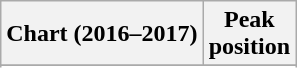<table class="wikitable plainrowheaders sortable" style="text-align:center;">
<tr>
<th scope="col">Chart (2016–2017)</th>
<th scope="col">Peak<br>position</th>
</tr>
<tr>
</tr>
<tr>
</tr>
<tr>
</tr>
</table>
